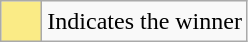<table class="wikitable">
<tr>
<td style="background:#FAEB86; height:20px; width:20px"></td>
<td>Indicates the winner</td>
</tr>
</table>
